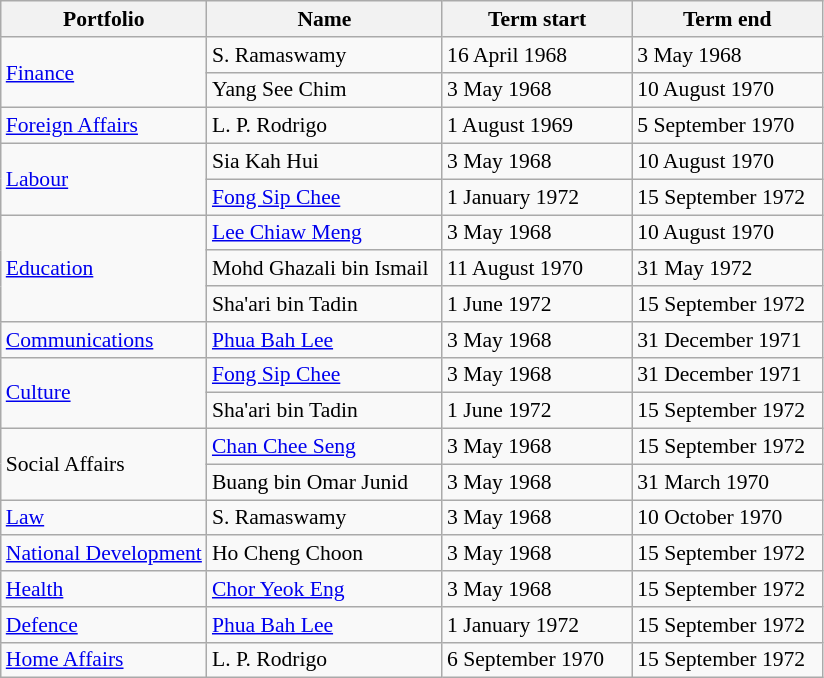<table class="wikitable unsortable" style="font-size: 90%;">
<tr>
<th scope="col">Portfolio</th>
<th scope="col" width="150px">Name</th>
<th scope="col" width="120px">Term start</th>
<th scope="col" width="120px">Term end</th>
</tr>
<tr>
<td rowspan="2"><a href='#'>Finance</a></td>
<td>S. Ramaswamy</td>
<td>16 April 1968</td>
<td>3 May 1968</td>
</tr>
<tr>
<td>Yang See Chim</td>
<td>3 May 1968</td>
<td>10 August 1970</td>
</tr>
<tr>
<td><a href='#'>Foreign Affairs</a></td>
<td>L. P. Rodrigo</td>
<td>1 August 1969</td>
<td>5 September 1970</td>
</tr>
<tr>
<td rowspan="2"><a href='#'>Labour</a></td>
<td>Sia Kah Hui</td>
<td>3 May 1968</td>
<td>10 August 1970</td>
</tr>
<tr>
<td><a href='#'>Fong Sip Chee</a></td>
<td>1 January 1972</td>
<td>15 September 1972</td>
</tr>
<tr>
<td rowspan="3"><a href='#'>Education</a></td>
<td><a href='#'>Lee Chiaw Meng</a></td>
<td>3 May 1968</td>
<td>10 August 1970</td>
</tr>
<tr>
<td>Mohd Ghazali bin Ismail</td>
<td>11 August 1970</td>
<td>31 May 1972</td>
</tr>
<tr>
<td>Sha'ari bin Tadin</td>
<td>1 June 1972</td>
<td>15 September 1972</td>
</tr>
<tr>
<td><a href='#'>Communications</a></td>
<td><a href='#'>Phua Bah Lee</a></td>
<td>3 May 1968</td>
<td>31 December 1971</td>
</tr>
<tr>
<td rowspan="2"><a href='#'>Culture</a></td>
<td><a href='#'>Fong Sip Chee</a></td>
<td>3 May 1968</td>
<td>31 December 1971</td>
</tr>
<tr>
<td>Sha'ari bin Tadin</td>
<td>1 June 1972</td>
<td>15 September 1972</td>
</tr>
<tr>
<td rowspan="2">Social Affairs</td>
<td><a href='#'>Chan Chee Seng</a></td>
<td>3 May 1968</td>
<td>15 September 1972</td>
</tr>
<tr>
<td>Buang bin Omar Junid</td>
<td>3 May 1968</td>
<td>31 March 1970</td>
</tr>
<tr>
<td><a href='#'>Law</a></td>
<td>S. Ramaswamy</td>
<td>3 May 1968</td>
<td>10 October 1970</td>
</tr>
<tr>
<td><a href='#'>National Development</a></td>
<td>Ho Cheng Choon</td>
<td>3 May 1968</td>
<td>15 September 1972</td>
</tr>
<tr>
<td><a href='#'>Health</a></td>
<td><a href='#'>Chor Yeok Eng</a></td>
<td>3 May 1968</td>
<td>15 September 1972</td>
</tr>
<tr>
<td><a href='#'>Defence</a></td>
<td><a href='#'>Phua Bah Lee</a></td>
<td>1 January 1972</td>
<td>15 September 1972</td>
</tr>
<tr>
<td><a href='#'>Home Affairs</a></td>
<td>L. P. Rodrigo</td>
<td>6 September 1970</td>
<td>15 September 1972</td>
</tr>
</table>
